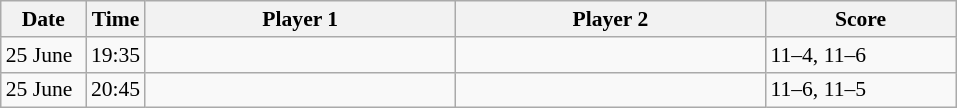<table class="sortable wikitable" style="font-size:90%">
<tr>
<th width="50">Date</th>
<th width="30">Time</th>
<th width="200">Player 1</th>
<th width="200">Player 2</th>
<th width="120">Score</th>
</tr>
<tr>
<td>25 June</td>
<td>19:35</td>
<td></td>
<td><strong></strong></td>
<td>11–4, 11–6</td>
</tr>
<tr>
<td>25 June</td>
<td>20:45</td>
<td><strong></strong></td>
<td></td>
<td>11–6, 11–5</td>
</tr>
</table>
